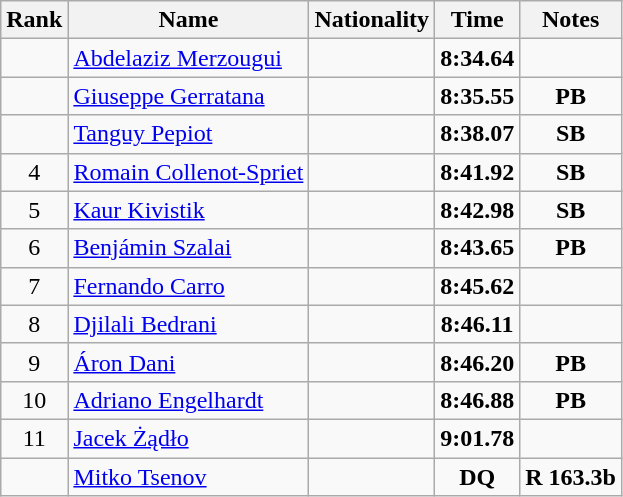<table class="wikitable sortable" style="text-align:center">
<tr>
<th>Rank</th>
<th>Name</th>
<th>Nationality</th>
<th>Time</th>
<th>Notes</th>
</tr>
<tr>
<td></td>
<td align=left><a href='#'>Abdelaziz Merzougui</a></td>
<td align=left></td>
<td><strong>8:34.64</strong></td>
<td></td>
</tr>
<tr>
<td></td>
<td align=left><a href='#'>Giuseppe Gerratana</a></td>
<td align=left></td>
<td><strong>8:35.55</strong></td>
<td><strong>PB</strong></td>
</tr>
<tr>
<td></td>
<td align=left><a href='#'>Tanguy Pepiot</a></td>
<td align=left></td>
<td><strong>8:38.07</strong></td>
<td><strong>SB</strong></td>
</tr>
<tr>
<td>4</td>
<td align=left><a href='#'>Romain Collenot-Spriet</a></td>
<td align=left></td>
<td><strong>8:41.92</strong></td>
<td><strong>SB</strong></td>
</tr>
<tr>
<td>5</td>
<td align=left><a href='#'>Kaur Kivistik</a></td>
<td align=left></td>
<td><strong>8:42.98</strong></td>
<td><strong>SB</strong></td>
</tr>
<tr>
<td>6</td>
<td align=left><a href='#'>Benjámin Szalai</a></td>
<td align=left></td>
<td><strong>8:43.65</strong></td>
<td><strong>PB</strong></td>
</tr>
<tr>
<td>7</td>
<td align=left><a href='#'>Fernando Carro</a></td>
<td align=left></td>
<td><strong>8:45.62</strong></td>
<td></td>
</tr>
<tr>
<td>8</td>
<td align=left><a href='#'>Djilali Bedrani</a></td>
<td align=left></td>
<td><strong>8:46.11</strong></td>
<td></td>
</tr>
<tr>
<td>9</td>
<td align=left><a href='#'>Áron Dani</a></td>
<td align=left></td>
<td><strong>8:46.20</strong></td>
<td><strong>PB</strong></td>
</tr>
<tr>
<td>10</td>
<td align=left><a href='#'>Adriano Engelhardt</a></td>
<td align=left></td>
<td><strong>8:46.88</strong></td>
<td><strong>PB</strong></td>
</tr>
<tr>
<td>11</td>
<td align=left><a href='#'>Jacek Żądło</a></td>
<td align=left></td>
<td><strong>9:01.78</strong></td>
<td></td>
</tr>
<tr>
<td></td>
<td align=left><a href='#'>Mitko Tsenov</a></td>
<td align=left></td>
<td><strong>DQ</strong></td>
<td><strong>R 163.3b</strong></td>
</tr>
</table>
